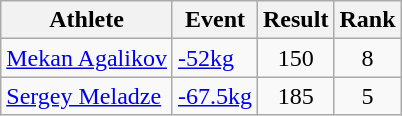<table class="wikitable">
<tr>
<th>Athlete</th>
<th>Event</th>
<th>Result</th>
<th>Rank</th>
</tr>
<tr align=center>
<td align=left><a href='#'>Mekan Agalikov</a></td>
<td align=left><a href='#'>-52kg</a></td>
<td>150</td>
<td>8</td>
</tr>
<tr align=center>
<td align=left><a href='#'>Sergey Meladze</a></td>
<td align=left><a href='#'>-67.5kg</a></td>
<td>185</td>
<td>5</td>
</tr>
</table>
